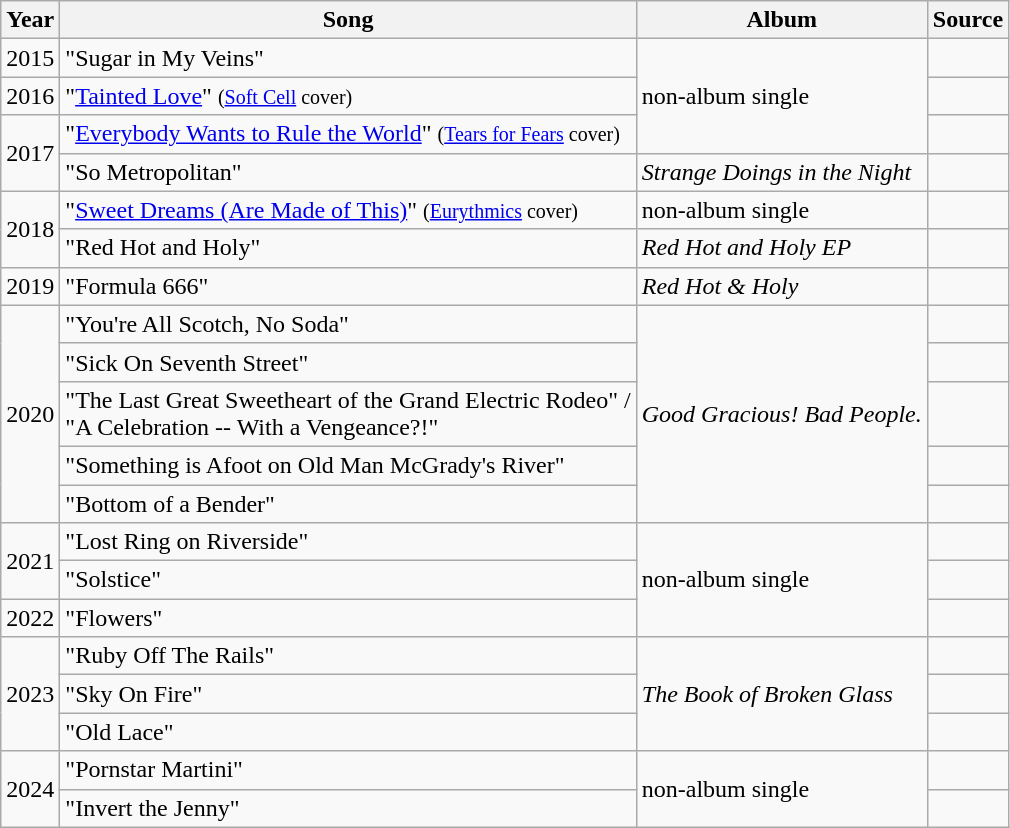<table class="wikitable">
<tr>
<th>Year</th>
<th>Song</th>
<th>Album</th>
<th>Source</th>
</tr>
<tr>
<td>2015</td>
<td>"Sugar in My Veins"</td>
<td rowspan="3">non-album single</td>
<td></td>
</tr>
<tr>
<td>2016</td>
<td>"<a href='#'>Tainted Love</a>" <small>(<a href='#'>Soft Cell</a> cover)</small></td>
<td></td>
</tr>
<tr>
<td rowspan="2">2017</td>
<td>"<a href='#'>Everybody Wants to Rule the World</a>" <small>(<a href='#'>Tears for Fears</a> cover)</small></td>
<td></td>
</tr>
<tr>
<td>"So Metropolitan"</td>
<td><em>Strange Doings in the Night</em></td>
<td></td>
</tr>
<tr>
<td rowspan="2">2018</td>
<td>"<a href='#'>Sweet Dreams (Are Made of This)</a>" <small>(<a href='#'>Eurythmics</a> cover)</small></td>
<td>non-album single</td>
<td></td>
</tr>
<tr>
<td>"Red Hot and Holy"</td>
<td><em>Red Hot and Holy EP</em></td>
<td></td>
</tr>
<tr>
<td>2019</td>
<td>"Formula 666"</td>
<td><em>Red Hot & Holy</em></td>
<td></td>
</tr>
<tr>
<td rowspan="5">2020</td>
<td>"You're All Scotch, No Soda"</td>
<td rowspan="5"><em>Good Gracious! Bad People.</em></td>
<td></td>
</tr>
<tr>
<td>"Sick On Seventh Street"</td>
<td></td>
</tr>
<tr>
<td>"The Last Great Sweetheart of the Grand Electric Rodeo" /<br>"A Celebration -- With a Vengeance?!"</td>
<td></td>
</tr>
<tr>
<td>"Something is Afoot on Old Man McGrady's River"</td>
<td></td>
</tr>
<tr>
<td>"Bottom of a Bender"</td>
<td></td>
</tr>
<tr>
<td rowspan="2">2021</td>
<td>"Lost Ring on Riverside"</td>
<td rowspan="3">non-album single</td>
<td></td>
</tr>
<tr>
<td>"Solstice"</td>
<td></td>
</tr>
<tr>
<td>2022</td>
<td>"Flowers"</td>
<td></td>
</tr>
<tr>
<td rowspan="3">2023</td>
<td>"Ruby Off The Rails"</td>
<td rowspan="3"><em>The Book of Broken Glass</em></td>
<td></td>
</tr>
<tr>
<td>"Sky On Fire"</td>
<td></td>
</tr>
<tr>
<td>"Old Lace"</td>
<td></td>
</tr>
<tr>
<td rowspan="3">2024</td>
<td>"Pornstar Martini"</td>
<td rowspan="3">non-album single</td>
<td></td>
</tr>
<tr>
<td>"Invert the Jenny"</td>
<td></td>
</tr>
</table>
